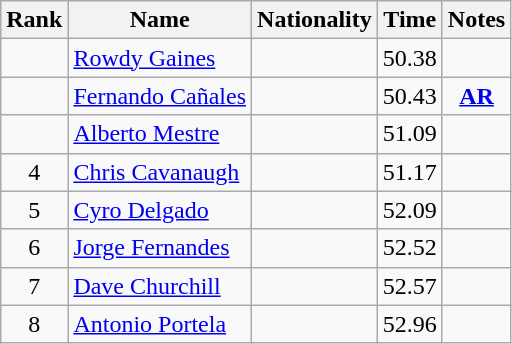<table class="wikitable sortable" style="text-align:center">
<tr>
<th>Rank</th>
<th>Name</th>
<th>Nationality</th>
<th>Time</th>
<th>Notes</th>
</tr>
<tr>
<td></td>
<td align=left><a href='#'>Rowdy Gaines</a></td>
<td align=left></td>
<td>50.38</td>
<td></td>
</tr>
<tr>
<td></td>
<td align=left><a href='#'>Fernando Cañales</a></td>
<td align=left></td>
<td>50.43</td>
<td><strong><a href='#'>AR</a></strong></td>
</tr>
<tr>
<td></td>
<td align=left><a href='#'>Alberto Mestre</a></td>
<td align=left></td>
<td>51.09</td>
<td></td>
</tr>
<tr>
<td>4</td>
<td align=left><a href='#'>Chris Cavanaugh</a></td>
<td align=left></td>
<td>51.17</td>
<td></td>
</tr>
<tr>
<td>5</td>
<td align=left><a href='#'>Cyro Delgado</a></td>
<td align=left></td>
<td>52.09</td>
<td></td>
</tr>
<tr>
<td>6</td>
<td align=left><a href='#'>Jorge Fernandes</a></td>
<td align=left></td>
<td>52.52</td>
<td></td>
</tr>
<tr>
<td>7</td>
<td align=left><a href='#'>Dave Churchill</a></td>
<td align=left></td>
<td>52.57</td>
<td></td>
</tr>
<tr>
<td>8</td>
<td align=left><a href='#'>Antonio Portela</a></td>
<td align=left></td>
<td>52.96</td>
<td></td>
</tr>
</table>
